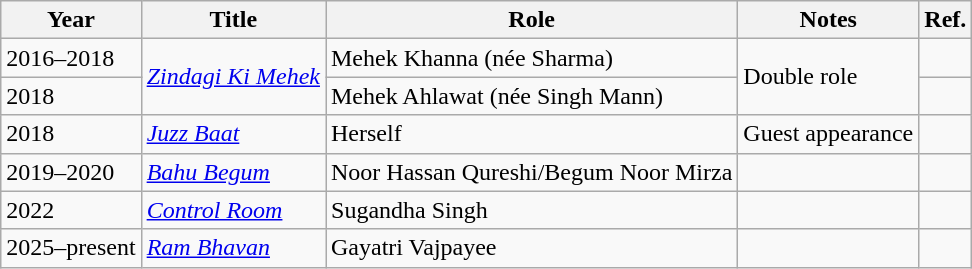<table class="wikitable">
<tr>
<th>Year</th>
<th>Title</th>
<th>Role</th>
<th>Notes</th>
<th>Ref.</th>
</tr>
<tr>
<td>2016–2018</td>
<td rowspan="2"><em><a href='#'>Zindagi Ki Mehek</a></em></td>
<td>Mehek Khanna (née Sharma)</td>
<td rowspan="2">Double role</td>
<td></td>
</tr>
<tr>
<td>2018</td>
<td>Mehek Ahlawat (née Singh Mann)</td>
<td></td>
</tr>
<tr>
<td>2018</td>
<td><em><a href='#'>Juzz Baat</a></em></td>
<td>Herself</td>
<td>Guest appearance</td>
<td></td>
</tr>
<tr>
<td>2019–2020</td>
<td><em><a href='#'>Bahu Begum</a></em></td>
<td>Noor Hassan Qureshi/Begum Noor Mirza</td>
<td></td>
<td></td>
</tr>
<tr>
<td>2022</td>
<td><em><a href='#'>Control Room</a></em></td>
<td>Sugandha Singh</td>
<td></td>
<td></td>
</tr>
<tr>
<td>2025–present</td>
<td><em><a href='#'>Ram Bhavan</a></em></td>
<td>Gayatri Vajpayee</td>
<td></td>
<td></td>
</tr>
</table>
